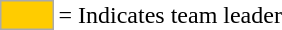<table>
<tr>
<td style="background:#fc0; border:1px solid #aaa; width:2em;"></td>
<td>= Indicates team leader</td>
</tr>
</table>
